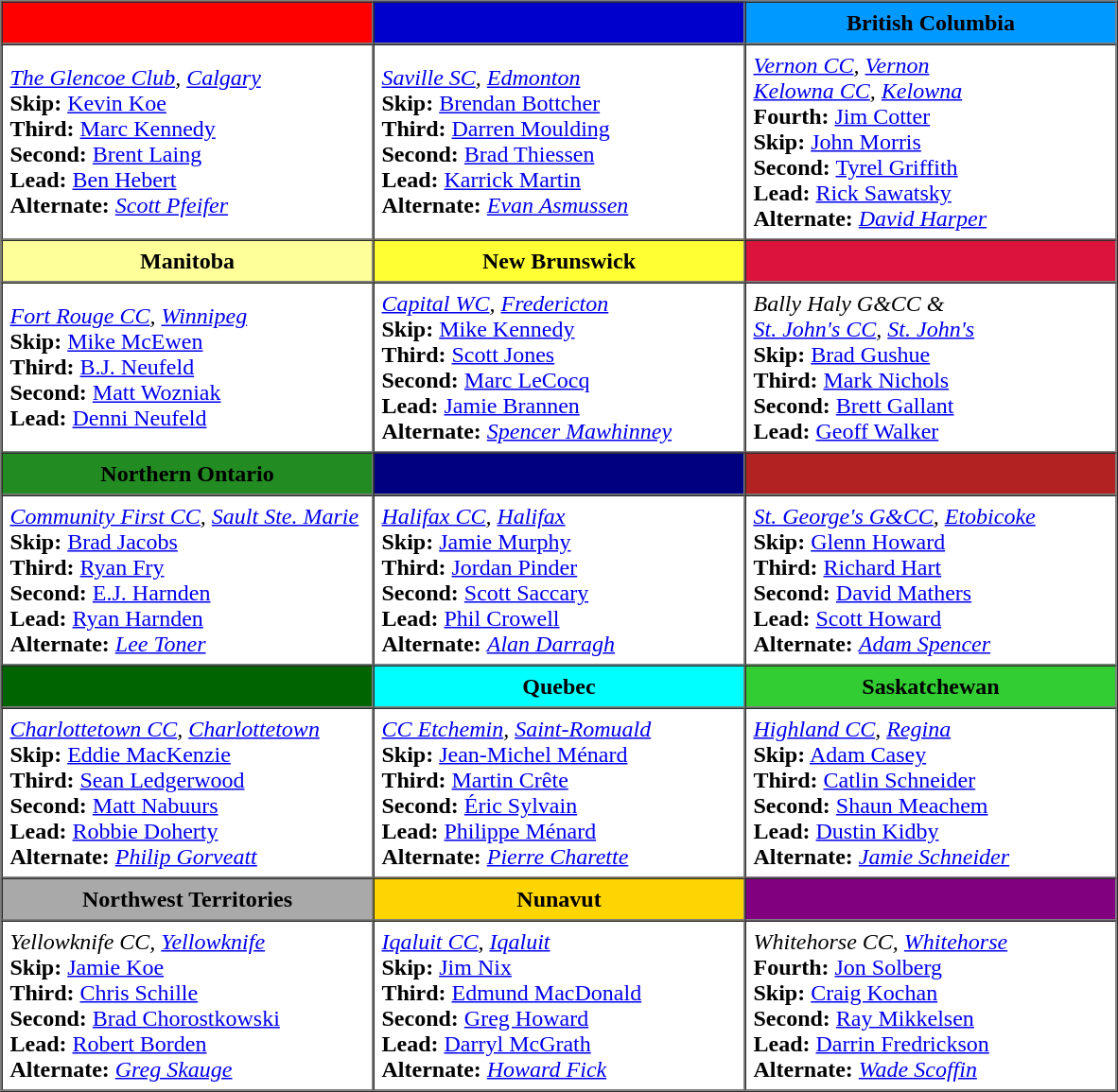<table border=1 cellpadding=5 cellspacing=0>
<tr>
<th bgcolor="#FF0000" width="250"> </th>
<th bgcolor="#0000CD" width="250"> </th>
<th bgcolor="#0099FF" width="250"> British Columbia</th>
</tr>
<tr>
<td><em><a href='#'>The Glencoe Club</a>, <a href='#'>Calgary</a></em><br><strong>Skip:</strong> <a href='#'>Kevin Koe</a><br>
<strong>Third:</strong> <a href='#'>Marc Kennedy</a><br>
<strong>Second:</strong> <a href='#'>Brent Laing</a><br>
<strong>Lead:</strong> <a href='#'>Ben Hebert</a><br>
<strong>Alternate:</strong> <em><a href='#'>Scott Pfeifer</a></em></td>
<td><em><a href='#'>Saville SC</a>, <a href='#'>Edmonton</a></em><br><strong>Skip:</strong> <a href='#'>Brendan Bottcher</a><br>
<strong>Third:</strong> <a href='#'>Darren Moulding</a><br>
<strong>Second:</strong> <a href='#'>Brad Thiessen</a><br>
<strong>Lead:</strong> <a href='#'>Karrick Martin</a><br>
<strong>Alternate:</strong> <em><a href='#'>Evan Asmussen</a></em></td>
<td><em><a href='#'>Vernon CC</a>, <a href='#'>Vernon</a><br><a href='#'>Kelowna CC</a>, <a href='#'>Kelowna</a></em><br><strong>Fourth:</strong> <a href='#'>Jim Cotter</a><br>
<strong>Skip:</strong> <a href='#'>John Morris</a><br>
<strong>Second:</strong> <a href='#'>Tyrel Griffith</a><br>
<strong>Lead:</strong> <a href='#'>Rick Sawatsky</a><br>
<strong>Alternate:</strong> <em><a href='#'>David Harper</a></em></td>
</tr>
<tr border=1 cellpadding=5 cellspacing=0>
<th bgcolor="#FFFF99" width="250"> Manitoba</th>
<th bgcolor="#FFFF33" width="250"> New Brunswick</th>
<th bgcolor="#DC143C" width="250"> </th>
</tr>
<tr>
<td><em><a href='#'>Fort Rouge CC</a>, <a href='#'>Winnipeg</a></em><br><strong>Skip:</strong> <a href='#'>Mike McEwen</a><br>
<strong>Third:</strong> <a href='#'>B.J. Neufeld</a><br>
<strong>Second:</strong> <a href='#'>Matt Wozniak</a><br>
<strong>Lead:</strong> <a href='#'>Denni Neufeld</a></td>
<td><em><a href='#'>Capital WC</a>, <a href='#'>Fredericton</a></em><br><strong>Skip:</strong> <a href='#'>Mike Kennedy</a><br>
<strong>Third:</strong> <a href='#'>Scott Jones</a><br>
<strong>Second:</strong> <a href='#'>Marc LeCocq</a><br>
<strong>Lead:</strong> <a href='#'>Jamie Brannen</a><br>
<strong>Alternate:</strong> <em><a href='#'>Spencer Mawhinney</a></em></td>
<td><em>Bally Haly G&CC &<br><a href='#'>St. John's CC</a>, <a href='#'>St. John's</a></em><br><strong>Skip:</strong> <a href='#'>Brad Gushue</a><br>
<strong>Third:</strong> <a href='#'>Mark Nichols</a><br>
<strong>Second:</strong> <a href='#'>Brett Gallant</a><br>
<strong>Lead:</strong> <a href='#'>Geoff Walker</a></td>
</tr>
<tr border=1 cellpadding=5 cellspacing=0>
<th bgcolor="#228B22" width="250"> Northern Ontario</th>
<th bgcolor="#000080" width="250"> </th>
<th bgcolor="#B22222" width="250"> </th>
</tr>
<tr>
<td><em><a href='#'>Community First CC</a>, <a href='#'>Sault Ste. Marie</a></em><br><strong>Skip:</strong> <a href='#'>Brad Jacobs</a><br>
<strong>Third:</strong> <a href='#'>Ryan Fry</a><br>
<strong>Second:</strong> <a href='#'>E.J. Harnden</a><br>
<strong>Lead:</strong> <a href='#'>Ryan Harnden</a><br>
<strong>Alternate:</strong> <em><a href='#'>Lee Toner</a></em></td>
<td><em><a href='#'>Halifax CC</a>, <a href='#'>Halifax</a></em><br><strong>Skip:</strong> <a href='#'>Jamie Murphy</a><br>
<strong>Third:</strong> <a href='#'>Jordan Pinder</a><br>
<strong>Second:</strong> <a href='#'>Scott Saccary</a><br>
<strong>Lead:</strong> <a href='#'>Phil Crowell</a><br>
<strong>Alternate:</strong> <em><a href='#'>Alan Darragh</a></em></td>
<td><em><a href='#'>St. George's G&CC</a>, <a href='#'>Etobicoke</a></em><br><strong>Skip:</strong> <a href='#'>Glenn Howard</a><br>
<strong>Third:</strong> <a href='#'>Richard Hart</a><br>
<strong>Second:</strong> <a href='#'>David Mathers</a><br>
<strong>Lead:</strong> <a href='#'>Scott Howard</a><br>
<strong>Alternate:</strong> <em><a href='#'>Adam Spencer</a></em></td>
</tr>
<tr border=1 cellpadding=5 cellspacing=0>
<th bgcolor="#006400" width="250"> </th>
<th bgcolor="#00FFFF" width="250"> Quebec</th>
<th bgcolor="#32CD32" width="250"> Saskatchewan</th>
</tr>
<tr>
<td><em><a href='#'>Charlottetown CC</a>, <a href='#'>Charlottetown</a></em><br><strong>Skip:</strong> <a href='#'>Eddie MacKenzie</a><br>
<strong>Third:</strong> <a href='#'>Sean Ledgerwood</a><br>
<strong>Second:</strong> <a href='#'>Matt Nabuurs</a><br>
<strong>Lead:</strong> <a href='#'>Robbie Doherty</a><br>
<strong>Alternate:</strong> <em><a href='#'>Philip Gorveatt</a></em></td>
<td><em><a href='#'>CC Etchemin</a>, <a href='#'>Saint-Romuald</a></em><br><strong>Skip:</strong> <a href='#'>Jean-Michel Ménard</a><br>
<strong>Third:</strong> <a href='#'>Martin Crête</a><br>
<strong>Second:</strong> <a href='#'>Éric Sylvain</a><br>
<strong>Lead:</strong> <a href='#'>Philippe Ménard</a><br>
<strong>Alternate:</strong> <em><a href='#'>Pierre Charette</a></em></td>
<td><em><a href='#'>Highland CC</a>, <a href='#'>Regina</a></em><br><strong>Skip:</strong> <a href='#'>Adam Casey</a><br>
<strong>Third:</strong> <a href='#'>Catlin Schneider</a><br>
<strong>Second:</strong> <a href='#'>Shaun Meachem</a><br>
<strong>Lead:</strong> <a href='#'>Dustin Kidby</a><br>
<strong>Alternate:</strong> <em><a href='#'>Jamie Schneider</a></em></td>
</tr>
<tr border=1 cellpadding=5 cellspacing=0>
<th bgcolor="#A9A9A9" width="250"> Northwest Territories</th>
<th bgcolor="#FFDD500" width="250"> Nunavut</th>
<th bgcolor="#800080" width="250"> </th>
</tr>
<tr>
<td><em>Yellowknife CC, <a href='#'>Yellowknife</a></em><br><strong>Skip:</strong> <a href='#'>Jamie Koe</a><br>
<strong>Third:</strong> <a href='#'>Chris Schille</a><br>
<strong>Second:</strong> <a href='#'>Brad Chorostkowski</a><br>
<strong>Lead:</strong> <a href='#'>Robert Borden</a><br>
<strong>Alternate:</strong> <em><a href='#'>Greg Skauge</a></em></td>
<td><em><a href='#'>Iqaluit CC</a>, <a href='#'>Iqaluit</a></em><br><strong>Skip:</strong> <a href='#'>Jim Nix</a><br>
<strong>Third:</strong> <a href='#'>Edmund MacDonald</a><br>
<strong>Second:</strong> <a href='#'>Greg Howard</a><br>
<strong>Lead:</strong> <a href='#'>Darryl McGrath</a><br>
<strong>Alternate:</strong> <em><a href='#'>Howard Fick</a></em></td>
<td><em>Whitehorse CC, <a href='#'>Whitehorse</a></em><br><strong>Fourth:</strong> <a href='#'>Jon Solberg</a><br>
<strong>Skip:</strong> <a href='#'>Craig Kochan</a><br>
<strong>Second:</strong> <a href='#'>Ray Mikkelsen</a><br>
<strong>Lead:</strong> <a href='#'>Darrin Fredrickson</a><br>
<strong>Alternate:</strong> <em><a href='#'>Wade Scoffin</a></em></td>
</tr>
</table>
